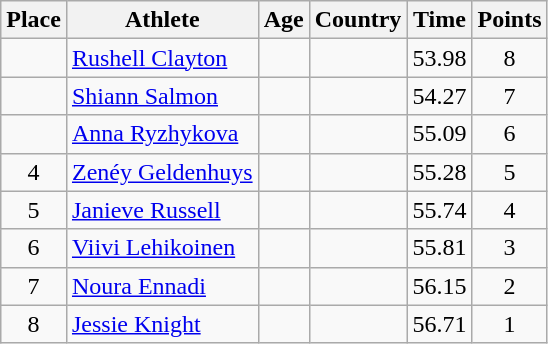<table class="wikitable mw-datatable sortable">
<tr>
<th>Place</th>
<th>Athlete</th>
<th>Age</th>
<th>Country</th>
<th>Time</th>
<th>Points</th>
</tr>
<tr>
<td align=center></td>
<td><a href='#'>Rushell Clayton</a></td>
<td></td>
<td></td>
<td>53.98</td>
<td align=center>8</td>
</tr>
<tr>
<td align=center></td>
<td><a href='#'>Shiann Salmon</a></td>
<td></td>
<td></td>
<td>54.27</td>
<td align=center>7</td>
</tr>
<tr>
<td align=center></td>
<td><a href='#'>Anna Ryzhykova</a></td>
<td></td>
<td></td>
<td>55.09</td>
<td align=center>6</td>
</tr>
<tr>
<td align=center>4</td>
<td><a href='#'>Zenéy Geldenhuys</a></td>
<td></td>
<td></td>
<td>55.28</td>
<td align=center>5</td>
</tr>
<tr>
<td align=center>5</td>
<td><a href='#'>Janieve Russell</a></td>
<td></td>
<td></td>
<td>55.74</td>
<td align=center>4</td>
</tr>
<tr>
<td align=center>6</td>
<td><a href='#'>Viivi Lehikoinen</a></td>
<td></td>
<td></td>
<td>55.81</td>
<td align=center>3</td>
</tr>
<tr>
<td align=center>7</td>
<td><a href='#'>Noura Ennadi</a></td>
<td></td>
<td></td>
<td>56.15</td>
<td align=center>2</td>
</tr>
<tr>
<td align=center>8</td>
<td><a href='#'>Jessie Knight</a></td>
<td></td>
<td></td>
<td>56.71</td>
<td align=center>1</td>
</tr>
</table>
